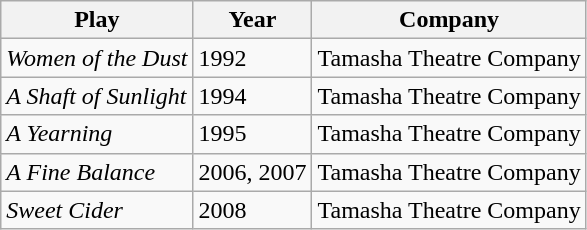<table class="wikitable">
<tr>
<th>Play</th>
<th>Year</th>
<th>Company</th>
</tr>
<tr>
<td><em>Women of the Dust</em></td>
<td>1992</td>
<td>Tamasha Theatre Company</td>
</tr>
<tr>
<td><em>A Shaft of Sunlight</em></td>
<td>1994</td>
<td>Tamasha Theatre Company</td>
</tr>
<tr>
<td><em>A Yearning</em></td>
<td>1995</td>
<td>Tamasha Theatre Company</td>
</tr>
<tr>
<td><em>A Fine Balance</em></td>
<td>2006, 2007</td>
<td>Tamasha Theatre Company</td>
</tr>
<tr>
<td><em>Sweet Cider</em></td>
<td>2008</td>
<td>Tamasha Theatre Company</td>
</tr>
</table>
